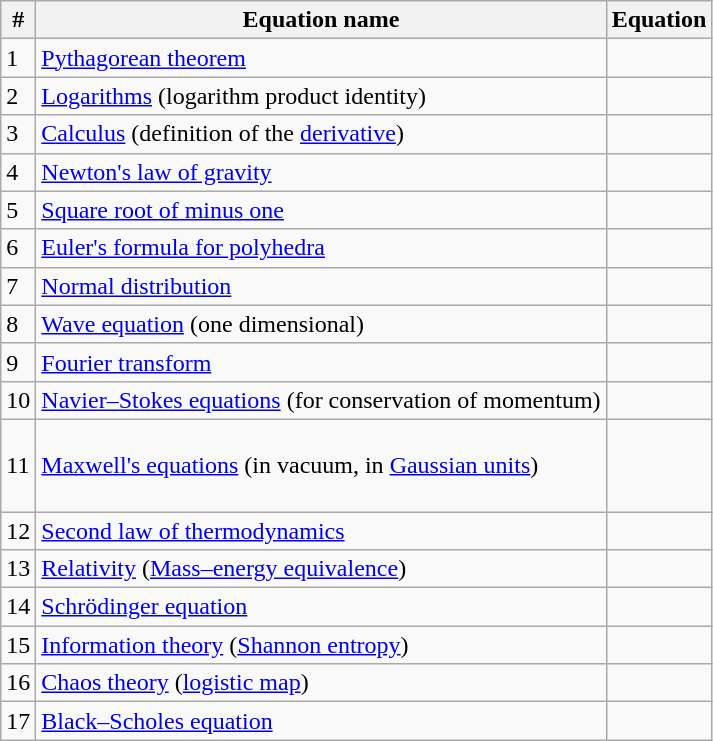<table class="wikitable">
<tr>
<th>#</th>
<th>Equation name</th>
<th>Equation</th>
</tr>
<tr>
<td>1</td>
<td><a href='#'>Pythagorean theorem</a></td>
<td style="text-align: center;"></td>
</tr>
<tr>
<td>2</td>
<td><a href='#'>Logarithms</a> (logarithm product identity)</td>
<td style="text-align: center;"></td>
</tr>
<tr>
<td>3</td>
<td><a href='#'>Calculus</a> (definition of the <a href='#'>derivative</a>)</td>
<td style="text-align: center;"></td>
</tr>
<tr>
<td>4</td>
<td><a href='#'>Newton's law of gravity</a></td>
<td style="text-align: center;"></td>
</tr>
<tr>
<td>5</td>
<td><a href='#'>Square root of minus one</a></td>
<td style="text-align: center;"></td>
</tr>
<tr>
<td>6</td>
<td><a href='#'>Euler's formula for polyhedra</a></td>
<td style="text-align: center;"></td>
</tr>
<tr>
<td>7</td>
<td><a href='#'>Normal distribution</a></td>
<td style="text-align: center;"></td>
</tr>
<tr>
<td>8</td>
<td><a href='#'>Wave equation</a> (one dimensional)</td>
<td style="text-align: center;"></td>
</tr>
<tr>
<td>9</td>
<td><a href='#'>Fourier transform</a></td>
<td style="text-align: center;"></td>
</tr>
<tr>
<td>10</td>
<td><a href='#'>Navier–Stokes equations</a> (for conservation of momentum)</td>
<td style="text-align: center;"></td>
</tr>
<tr>
<td>11</td>
<td><a href='#'>Maxwell's equations</a> (in vacuum, in <a href='#'>Gaussian units</a>)</td>
<td style="text-align: center;"><br><br><br></td>
</tr>
<tr>
<td>12</td>
<td><a href='#'>Second law of thermodynamics</a></td>
<td style="text-align: center;"></td>
</tr>
<tr>
<td>13</td>
<td><a href='#'>Relativity</a> (<a href='#'>Mass–energy equivalence</a>)</td>
<td style="text-align: center;"></td>
</tr>
<tr>
<td>14</td>
<td><a href='#'>Schrödinger equation</a></td>
<td style="text-align: center;"></td>
</tr>
<tr>
<td>15</td>
<td><a href='#'>Information theory</a> (<a href='#'>Shannon entropy</a>)</td>
<td style="text-align: center;"></td>
</tr>
<tr>
<td>16</td>
<td><a href='#'>Chaos theory</a> (<a href='#'>logistic map</a>)</td>
<td style="text-align: center;"></td>
</tr>
<tr>
<td>17</td>
<td><a href='#'>Black–Scholes equation</a></td>
<td style="text-align: center;"></td>
</tr>
</table>
